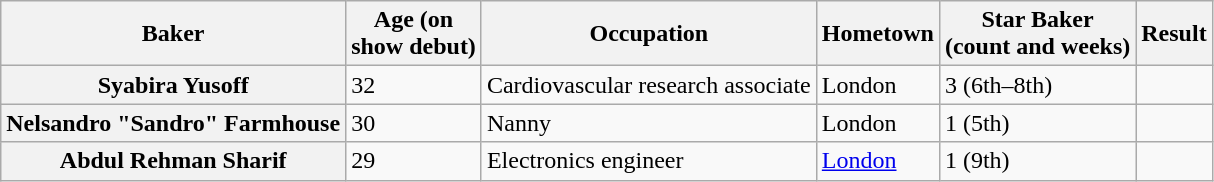<table class="wikitable col2center col5center">
<tr>
<th scope="col">Baker</th>
<th scope="col">Age (on<br>show debut)</th>
<th scope="col">Occupation</th>
<th scope="col">Hometown</th>
<th scope="col">Star Baker<br>(count and weeks)</th>
<th scope="col">Result</th>
</tr>
<tr>
<th scope="row">Syabira Yusoff</th>
<td>32</td>
<td>Cardiovascular research associate</td>
<td>London</td>
<td>3 (6th–8th)</td>
<td></td>
</tr>
<tr>
<th scope="row">Nelsandro "Sandro" Farmhouse</th>
<td>30</td>
<td>Nanny</td>
<td>London</td>
<td>1 (5th)</td>
<td></td>
</tr>
<tr>
<th scope="row">Abdul Rehman Sharif</th>
<td>29</td>
<td>Electronics engineer</td>
<td><a href='#'>London</a></td>
<td>1 (9th)</td>
<td></td>
</tr>
</table>
